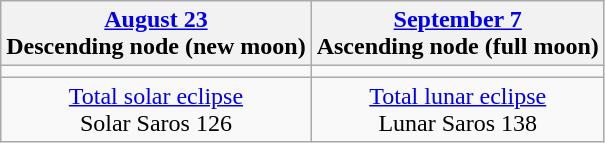<table class="wikitable">
<tr>
<th><a href='#'>August 23</a><br>Descending node (new moon)<br></th>
<th><a href='#'>September 7</a><br>Ascending node (full moon)<br></th>
</tr>
<tr>
<td></td>
<td></td>
</tr>
<tr align=center>
<td><a href='#'>Total solar eclipse</a><br>Solar Saros 126</td>
<td><a href='#'>Total lunar eclipse</a><br>Lunar Saros 138</td>
</tr>
</table>
